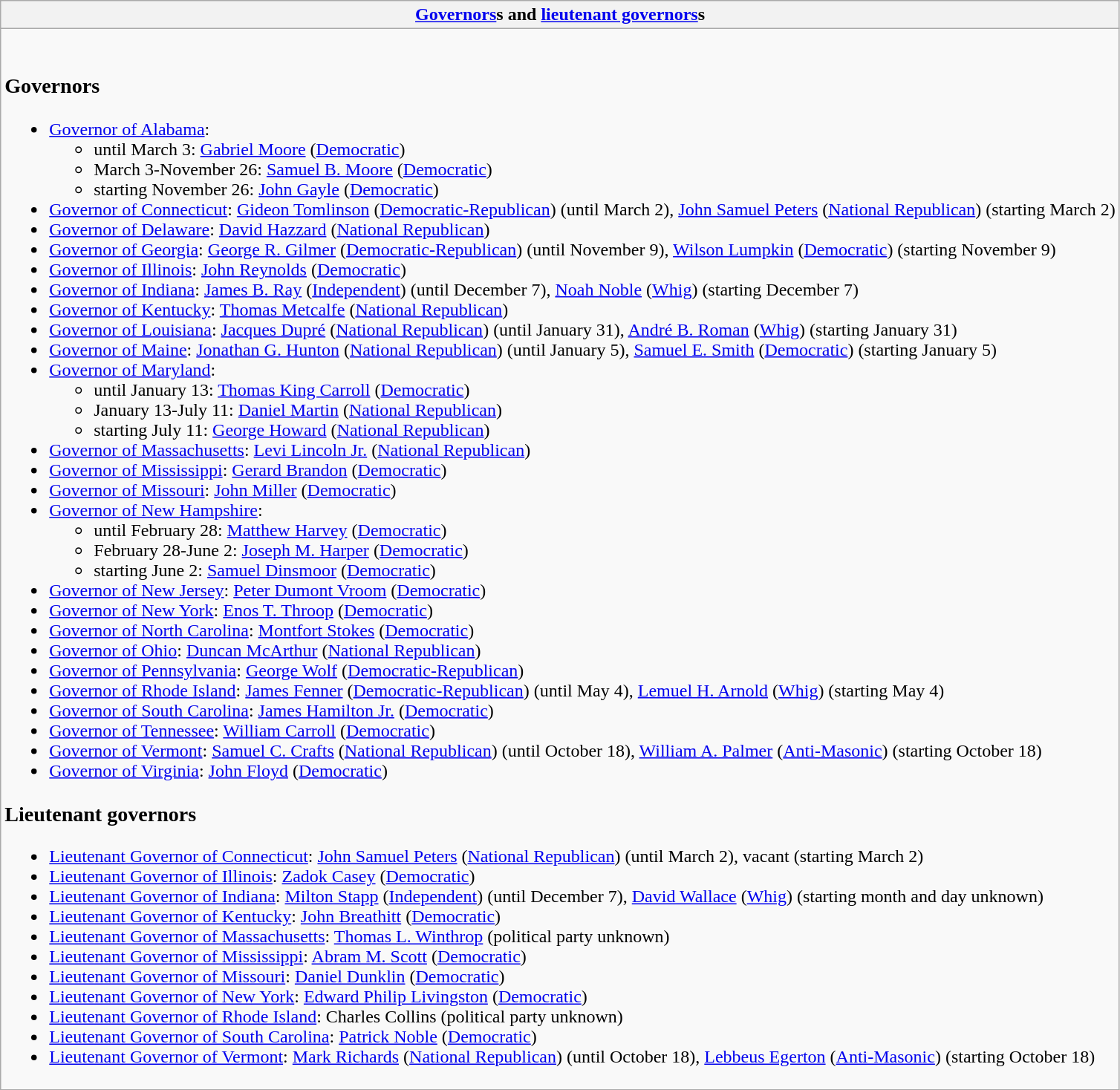<table class="wikitable collapsible collapsed">
<tr>
<th><a href='#'>Governors</a>s and <a href='#'>lieutenant governors</a>s</th>
</tr>
<tr>
<td><br><h3>Governors</h3><ul><li><a href='#'>Governor of Alabama</a>:<ul><li>until March 3: <a href='#'>Gabriel Moore</a> (<a href='#'>Democratic</a>)</li><li>March 3-November 26: <a href='#'>Samuel B. Moore</a> (<a href='#'>Democratic</a>)</li><li>starting November 26: <a href='#'>John Gayle</a> (<a href='#'>Democratic</a>)</li></ul></li><li><a href='#'>Governor of Connecticut</a>: <a href='#'>Gideon Tomlinson</a> (<a href='#'>Democratic-Republican</a>) (until March 2), <a href='#'>John Samuel Peters</a> (<a href='#'>National Republican</a>) (starting March 2)</li><li><a href='#'>Governor of Delaware</a>: <a href='#'>David Hazzard</a> (<a href='#'>National Republican</a>)</li><li><a href='#'>Governor of Georgia</a>: <a href='#'>George R. Gilmer</a> (<a href='#'>Democratic-Republican</a>) (until November 9), <a href='#'>Wilson Lumpkin</a> (<a href='#'>Democratic</a>) (starting November 9)</li><li><a href='#'>Governor of Illinois</a>: <a href='#'>John Reynolds</a> (<a href='#'>Democratic</a>)</li><li><a href='#'>Governor of Indiana</a>: <a href='#'>James B. Ray</a> (<a href='#'>Independent</a>) (until December 7), <a href='#'>Noah Noble</a> (<a href='#'>Whig</a>) (starting December 7)</li><li><a href='#'>Governor of Kentucky</a>: <a href='#'>Thomas Metcalfe</a> (<a href='#'>National Republican</a>)</li><li><a href='#'>Governor of Louisiana</a>: <a href='#'>Jacques Dupré</a> (<a href='#'>National Republican</a>) (until January 31), <a href='#'>André B. Roman</a> (<a href='#'>Whig</a>) (starting January 31)</li><li><a href='#'>Governor of Maine</a>: <a href='#'>Jonathan G. Hunton</a> (<a href='#'>National Republican</a>) (until January 5), <a href='#'>Samuel E. Smith</a> (<a href='#'>Democratic</a>) (starting January 5)</li><li><a href='#'>Governor of Maryland</a>:<ul><li>until January 13: <a href='#'>Thomas King Carroll</a> (<a href='#'>Democratic</a>)</li><li>January 13-July 11: <a href='#'>Daniel Martin</a> (<a href='#'>National Republican</a>)</li><li>starting July 11: <a href='#'>George Howard</a> (<a href='#'>National Republican</a>)</li></ul></li><li><a href='#'>Governor of Massachusetts</a>: <a href='#'>Levi Lincoln Jr.</a> (<a href='#'>National Republican</a>)</li><li><a href='#'>Governor of Mississippi</a>: <a href='#'>Gerard Brandon</a> (<a href='#'>Democratic</a>)</li><li><a href='#'>Governor of Missouri</a>: <a href='#'>John Miller</a> (<a href='#'>Democratic</a>)</li><li><a href='#'>Governor of New Hampshire</a>:<ul><li>until February 28: <a href='#'>Matthew Harvey</a> (<a href='#'>Democratic</a>)</li><li>February 28-June 2: <a href='#'>Joseph M. Harper</a> (<a href='#'>Democratic</a>)</li><li>starting June 2: <a href='#'>Samuel Dinsmoor</a> (<a href='#'>Democratic</a>)</li></ul></li><li><a href='#'>Governor of New Jersey</a>: <a href='#'>Peter Dumont Vroom</a> (<a href='#'>Democratic</a>)</li><li><a href='#'>Governor of New York</a>: <a href='#'>Enos T. Throop</a> (<a href='#'>Democratic</a>)</li><li><a href='#'>Governor of North Carolina</a>: <a href='#'>Montfort Stokes</a> (<a href='#'>Democratic</a>)</li><li><a href='#'>Governor of Ohio</a>: <a href='#'>Duncan McArthur</a> (<a href='#'>National Republican</a>)</li><li><a href='#'>Governor of Pennsylvania</a>: <a href='#'>George Wolf</a> (<a href='#'>Democratic-Republican</a>)</li><li><a href='#'>Governor of Rhode Island</a>: <a href='#'>James Fenner</a> (<a href='#'>Democratic-Republican</a>) (until May 4), <a href='#'>Lemuel H. Arnold</a> (<a href='#'>Whig</a>) (starting May 4)</li><li><a href='#'>Governor of South Carolina</a>: <a href='#'>James Hamilton Jr.</a> (<a href='#'>Democratic</a>)</li><li><a href='#'>Governor of Tennessee</a>: <a href='#'>William Carroll</a> (<a href='#'>Democratic</a>)</li><li><a href='#'>Governor of Vermont</a>: <a href='#'>Samuel C. Crafts</a> (<a href='#'>National Republican</a>) (until October 18), <a href='#'>William A. Palmer</a> (<a href='#'>Anti-Masonic</a>)  (starting October 18)</li><li><a href='#'>Governor of Virginia</a>: <a href='#'>John Floyd</a> (<a href='#'>Democratic</a>)</li></ul><h3>Lieutenant governors</h3><ul><li><a href='#'>Lieutenant Governor of Connecticut</a>: <a href='#'>John Samuel Peters</a> (<a href='#'>National Republican</a>) (until March 2), vacant (starting March 2)</li><li><a href='#'>Lieutenant Governor of Illinois</a>: <a href='#'>Zadok Casey</a> (<a href='#'>Democratic</a>)</li><li><a href='#'>Lieutenant Governor of Indiana</a>: <a href='#'>Milton Stapp</a> (<a href='#'>Independent</a>) (until December 7), <a href='#'>David Wallace</a> (<a href='#'>Whig</a>) (starting month and day unknown)</li><li><a href='#'>Lieutenant Governor of Kentucky</a>: <a href='#'>John Breathitt</a> (<a href='#'>Democratic</a>)</li><li><a href='#'>Lieutenant Governor of Massachusetts</a>: <a href='#'>Thomas L. Winthrop</a> (political party unknown)</li><li><a href='#'>Lieutenant Governor of Mississippi</a>: <a href='#'>Abram M. Scott</a> (<a href='#'>Democratic</a>)</li><li><a href='#'>Lieutenant Governor of Missouri</a>: <a href='#'>Daniel Dunklin</a> (<a href='#'>Democratic</a>)</li><li><a href='#'>Lieutenant Governor of New York</a>: <a href='#'>Edward Philip Livingston</a> (<a href='#'>Democratic</a>)</li><li><a href='#'>Lieutenant Governor of Rhode Island</a>: Charles Collins (political party unknown)</li><li><a href='#'>Lieutenant Governor of South Carolina</a>: <a href='#'>Patrick Noble</a> (<a href='#'>Democratic</a>)</li><li><a href='#'>Lieutenant Governor of Vermont</a>: <a href='#'>Mark Richards</a> (<a href='#'>National Republican</a>) (until October 18), <a href='#'>Lebbeus Egerton</a> (<a href='#'>Anti-Masonic</a>) (starting October 18)</li></ul></td>
</tr>
</table>
